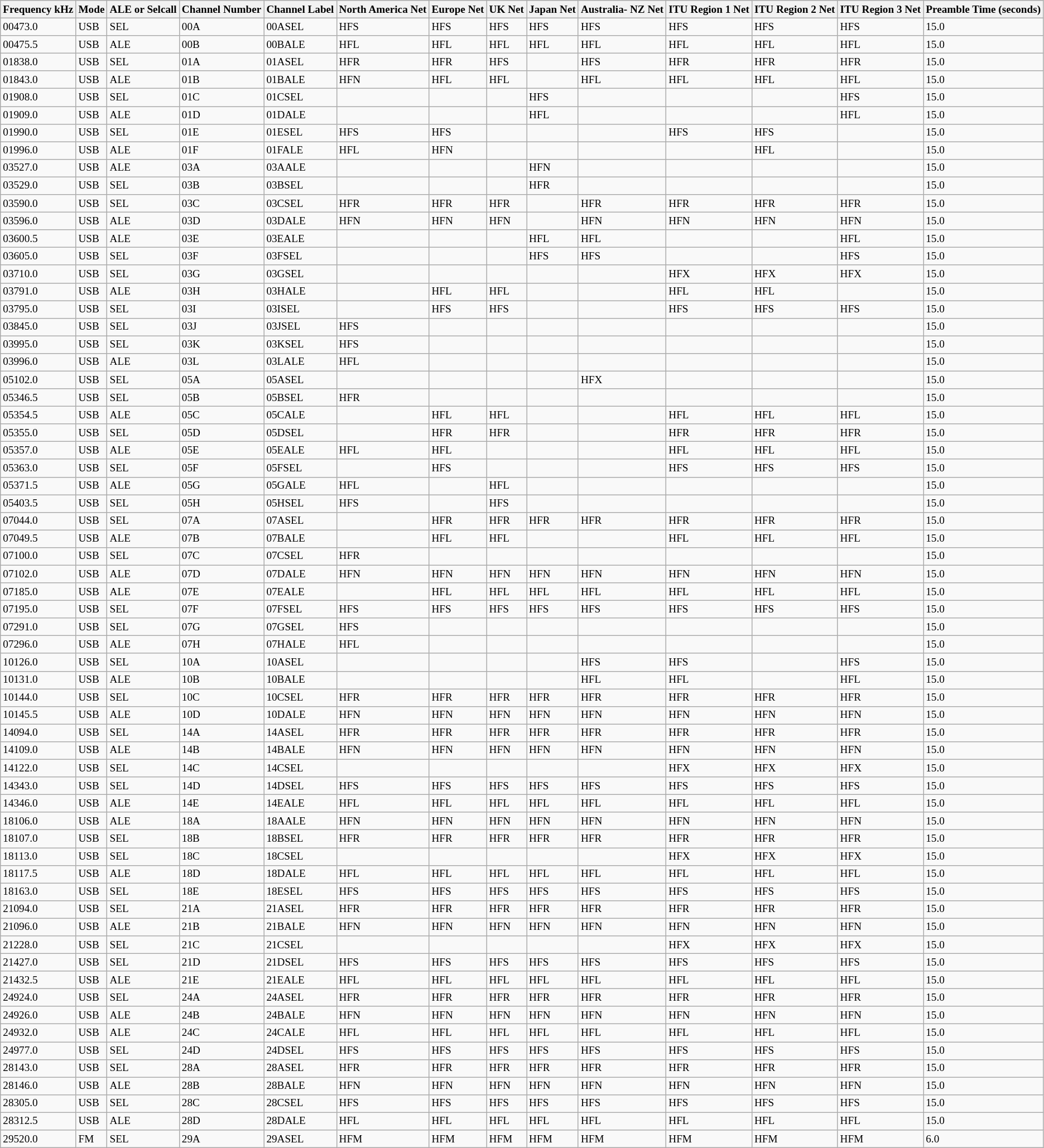<table class="wikitable sortable collapsible" style="font-size:80%">
<tr>
<th>Frequency kHz</th>
<th>Mode</th>
<th>ALE or Selcall</th>
<th>Channel Number</th>
<th>Channel Label</th>
<th>North America Net</th>
<th>Europe Net</th>
<th>UK Net</th>
<th>Japan Net</th>
<th>Australia- NZ Net</th>
<th>ITU Region 1 Net</th>
<th>ITU Region 2 Net</th>
<th>ITU Region 3 Net</th>
<th>Preamble Time (seconds)</th>
</tr>
<tr>
<td>00473.0</td>
<td>USB</td>
<td>SEL</td>
<td>00A</td>
<td>00ASEL</td>
<td>HFS</td>
<td>HFS</td>
<td>HFS</td>
<td>HFS</td>
<td>HFS</td>
<td>HFS</td>
<td>HFS</td>
<td>HFS</td>
<td>15.0</td>
</tr>
<tr>
<td>00475.5</td>
<td>USB</td>
<td>ALE</td>
<td>00B</td>
<td>00BALE</td>
<td>HFL</td>
<td>HFL</td>
<td>HFL</td>
<td>HFL</td>
<td>HFL</td>
<td>HFL</td>
<td>HFL</td>
<td>HFL</td>
<td>15.0</td>
</tr>
<tr>
<td>01838.0</td>
<td>USB</td>
<td>SEL</td>
<td>01A</td>
<td>01ASEL</td>
<td>HFR</td>
<td>HFR</td>
<td>HFS</td>
<td></td>
<td>HFS</td>
<td>HFR</td>
<td>HFR</td>
<td>HFR</td>
<td>15.0</td>
</tr>
<tr>
<td>01843.0</td>
<td>USB</td>
<td>ALE</td>
<td>01B</td>
<td>01BALE</td>
<td>HFN</td>
<td>HFL</td>
<td>HFL</td>
<td></td>
<td>HFL</td>
<td>HFL</td>
<td>HFL</td>
<td>HFL</td>
<td>15.0</td>
</tr>
<tr>
<td>01908.0</td>
<td>USB</td>
<td>SEL</td>
<td>01C</td>
<td>01CSEL</td>
<td></td>
<td></td>
<td></td>
<td>HFS</td>
<td></td>
<td></td>
<td></td>
<td>HFS</td>
<td>15.0</td>
</tr>
<tr>
<td>01909.0</td>
<td>USB</td>
<td>ALE</td>
<td>01D</td>
<td>01DALE</td>
<td></td>
<td></td>
<td></td>
<td>HFL</td>
<td></td>
<td></td>
<td></td>
<td>HFL</td>
<td>15.0</td>
</tr>
<tr>
<td>01990.0</td>
<td>USB</td>
<td>SEL</td>
<td>01E</td>
<td>01ESEL</td>
<td>HFS</td>
<td>HFS</td>
<td></td>
<td></td>
<td></td>
<td>HFS</td>
<td>HFS</td>
<td></td>
<td>15.0</td>
</tr>
<tr>
<td>01996.0</td>
<td>USB</td>
<td>ALE</td>
<td>01F</td>
<td>01FALE</td>
<td>HFL</td>
<td>HFN</td>
<td></td>
<td></td>
<td></td>
<td></td>
<td>HFL</td>
<td></td>
<td>15.0</td>
</tr>
<tr>
<td>03527.0</td>
<td>USB</td>
<td>ALE</td>
<td>03A</td>
<td>03AALE</td>
<td></td>
<td></td>
<td></td>
<td>HFN</td>
<td></td>
<td></td>
<td></td>
<td></td>
<td>15.0</td>
</tr>
<tr>
<td>03529.0</td>
<td>USB</td>
<td>SEL</td>
<td>03B</td>
<td>03BSEL</td>
<td></td>
<td></td>
<td></td>
<td>HFR</td>
<td></td>
<td></td>
<td></td>
<td></td>
<td>15.0</td>
</tr>
<tr>
<td>03590.0</td>
<td>USB</td>
<td>SEL</td>
<td>03C</td>
<td>03CSEL</td>
<td>HFR</td>
<td>HFR</td>
<td>HFR</td>
<td></td>
<td>HFR</td>
<td>HFR</td>
<td>HFR</td>
<td>HFR</td>
<td>15.0</td>
</tr>
<tr>
<td>03596.0</td>
<td>USB</td>
<td>ALE</td>
<td>03D</td>
<td>03DALE</td>
<td>HFN</td>
<td>HFN</td>
<td>HFN</td>
<td></td>
<td>HFN</td>
<td>HFN</td>
<td>HFN</td>
<td>HFN</td>
<td>15.0</td>
</tr>
<tr>
<td>03600.5</td>
<td>USB</td>
<td>ALE</td>
<td>03E</td>
<td>03EALE</td>
<td></td>
<td></td>
<td></td>
<td>HFL</td>
<td>HFL</td>
<td></td>
<td></td>
<td>HFL</td>
<td>15.0</td>
</tr>
<tr>
<td>03605.0</td>
<td>USB</td>
<td>SEL</td>
<td>03F</td>
<td>03FSEL</td>
<td></td>
<td></td>
<td></td>
<td>HFS</td>
<td>HFS</td>
<td></td>
<td></td>
<td>HFS</td>
<td>15.0</td>
</tr>
<tr>
<td>03710.0</td>
<td>USB</td>
<td>SEL</td>
<td>03G</td>
<td>03GSEL</td>
<td></td>
<td></td>
<td></td>
<td></td>
<td></td>
<td>HFX</td>
<td>HFX</td>
<td>HFX</td>
<td>15.0</td>
</tr>
<tr>
<td>03791.0</td>
<td>USB</td>
<td>ALE</td>
<td>03H</td>
<td>03HALE</td>
<td></td>
<td>HFL</td>
<td>HFL</td>
<td></td>
<td></td>
<td>HFL</td>
<td>HFL</td>
<td></td>
<td>15.0</td>
</tr>
<tr>
<td>03795.0</td>
<td>USB</td>
<td>SEL</td>
<td>03I</td>
<td>03ISEL</td>
<td></td>
<td>HFS</td>
<td>HFS</td>
<td></td>
<td></td>
<td>HFS</td>
<td>HFS</td>
<td>HFS</td>
<td>15.0</td>
</tr>
<tr>
<td>03845.0</td>
<td>USB</td>
<td>SEL</td>
<td>03J</td>
<td>03JSEL</td>
<td>HFS</td>
<td></td>
<td></td>
<td></td>
<td></td>
<td></td>
<td></td>
<td></td>
<td>15.0</td>
</tr>
<tr>
<td>03995.0</td>
<td>USB</td>
<td>SEL</td>
<td>03K</td>
<td>03KSEL</td>
<td>HFS</td>
<td></td>
<td></td>
<td></td>
<td></td>
<td></td>
<td></td>
<td></td>
<td>15.0</td>
</tr>
<tr>
<td>03996.0</td>
<td>USB</td>
<td>ALE</td>
<td>03L</td>
<td>03LALE</td>
<td>HFL</td>
<td></td>
<td></td>
<td></td>
<td></td>
<td></td>
<td></td>
<td></td>
<td>15.0</td>
</tr>
<tr>
<td>05102.0</td>
<td>USB</td>
<td>SEL</td>
<td>05A</td>
<td>05ASEL</td>
<td></td>
<td></td>
<td></td>
<td></td>
<td>HFX</td>
<td></td>
<td></td>
<td></td>
<td>15.0</td>
</tr>
<tr>
<td>05346.5</td>
<td>USB</td>
<td>SEL</td>
<td>05B</td>
<td>05BSEL</td>
<td>HFR</td>
<td></td>
<td></td>
<td></td>
<td></td>
<td></td>
<td></td>
<td></td>
<td>15.0</td>
</tr>
<tr>
<td>05354.5</td>
<td>USB</td>
<td>ALE</td>
<td>05C</td>
<td>05CALE</td>
<td></td>
<td>HFL</td>
<td>HFL</td>
<td></td>
<td></td>
<td>HFL</td>
<td>HFL</td>
<td>HFL</td>
<td>15.0</td>
</tr>
<tr>
<td>05355.0</td>
<td>USB</td>
<td>SEL</td>
<td>05D</td>
<td>05DSEL</td>
<td></td>
<td>HFR</td>
<td>HFR</td>
<td></td>
<td></td>
<td>HFR</td>
<td>HFR</td>
<td>HFR</td>
<td>15.0</td>
</tr>
<tr>
<td>05357.0</td>
<td>USB</td>
<td>ALE</td>
<td>05E</td>
<td>05EALE</td>
<td>HFL</td>
<td>HFL</td>
<td></td>
<td></td>
<td></td>
<td>HFL</td>
<td>HFL</td>
<td>HFL</td>
<td>15.0</td>
</tr>
<tr>
<td>05363.0</td>
<td>USB</td>
<td>SEL</td>
<td>05F</td>
<td>05FSEL</td>
<td></td>
<td>HFS</td>
<td></td>
<td></td>
<td></td>
<td>HFS</td>
<td>HFS</td>
<td>HFS</td>
<td>15.0</td>
</tr>
<tr>
<td>05371.5</td>
<td>USB</td>
<td>ALE</td>
<td>05G</td>
<td>05GALE</td>
<td>HFL</td>
<td></td>
<td>HFL</td>
<td></td>
<td></td>
<td></td>
<td></td>
<td></td>
<td>15.0</td>
</tr>
<tr>
<td>05403.5</td>
<td>USB</td>
<td>SEL</td>
<td>05H</td>
<td>05HSEL</td>
<td>HFS</td>
<td></td>
<td>HFS</td>
<td></td>
<td></td>
<td></td>
<td></td>
<td></td>
<td>15.0</td>
</tr>
<tr>
<td>07044.0</td>
<td>USB</td>
<td>SEL</td>
<td>07A</td>
<td>07ASEL</td>
<td></td>
<td>HFR</td>
<td>HFR</td>
<td>HFR</td>
<td>HFR</td>
<td>HFR</td>
<td>HFR</td>
<td>HFR</td>
<td>15.0</td>
</tr>
<tr>
<td>07049.5</td>
<td>USB</td>
<td>ALE</td>
<td>07B</td>
<td>07BALE</td>
<td></td>
<td>HFL</td>
<td>HFL</td>
<td></td>
<td></td>
<td>HFL</td>
<td>HFL</td>
<td>HFL</td>
<td>15.0</td>
</tr>
<tr>
<td>07100.0</td>
<td>USB</td>
<td>SEL</td>
<td>07C</td>
<td>07CSEL</td>
<td>HFR</td>
<td></td>
<td></td>
<td></td>
<td></td>
<td></td>
<td></td>
<td></td>
<td>15.0</td>
</tr>
<tr>
<td>07102.0</td>
<td>USB</td>
<td>ALE</td>
<td>07D</td>
<td>07DALE</td>
<td>HFN</td>
<td>HFN</td>
<td>HFN</td>
<td>HFN</td>
<td>HFN</td>
<td>HFN</td>
<td>HFN</td>
<td>HFN</td>
<td>15.0</td>
</tr>
<tr>
<td>07185.0</td>
<td>USB</td>
<td>ALE</td>
<td>07E</td>
<td>07EALE</td>
<td></td>
<td>HFL</td>
<td>HFL</td>
<td>HFL</td>
<td>HFL</td>
<td>HFL</td>
<td>HFL</td>
<td>HFL</td>
<td>15.0</td>
</tr>
<tr>
<td>07195.0</td>
<td>USB</td>
<td>SEL</td>
<td>07F</td>
<td>07FSEL</td>
<td>HFS</td>
<td>HFS</td>
<td>HFS</td>
<td>HFS</td>
<td>HFS</td>
<td>HFS</td>
<td>HFS</td>
<td>HFS</td>
<td>15.0</td>
</tr>
<tr>
<td>07291.0</td>
<td>USB</td>
<td>SEL</td>
<td>07G</td>
<td>07GSEL</td>
<td>HFS</td>
<td></td>
<td></td>
<td></td>
<td></td>
<td></td>
<td></td>
<td></td>
<td>15.0</td>
</tr>
<tr>
<td>07296.0</td>
<td>USB</td>
<td>ALE</td>
<td>07H</td>
<td>07HALE</td>
<td>HFL</td>
<td></td>
<td></td>
<td></td>
<td></td>
<td></td>
<td></td>
<td></td>
<td>15.0</td>
</tr>
<tr>
<td>10126.0</td>
<td>USB</td>
<td>SEL</td>
<td>10A</td>
<td>10ASEL</td>
<td></td>
<td></td>
<td></td>
<td></td>
<td>HFS</td>
<td>HFS</td>
<td></td>
<td>HFS</td>
<td>15.0</td>
</tr>
<tr>
<td>10131.0</td>
<td>USB</td>
<td>ALE</td>
<td>10B</td>
<td>10BALE</td>
<td></td>
<td></td>
<td></td>
<td></td>
<td>HFL</td>
<td>HFL</td>
<td></td>
<td>HFL</td>
<td>15.0</td>
</tr>
<tr>
<td>10144.0</td>
<td>USB</td>
<td>SEL</td>
<td>10C</td>
<td>10CSEL</td>
<td>HFR</td>
<td>HFR</td>
<td>HFR</td>
<td>HFR</td>
<td>HFR</td>
<td>HFR</td>
<td>HFR</td>
<td>HFR</td>
<td>15.0</td>
</tr>
<tr>
<td>10145.5</td>
<td>USB</td>
<td>ALE</td>
<td>10D</td>
<td>10DALE</td>
<td>HFN</td>
<td>HFN</td>
<td>HFN</td>
<td>HFN</td>
<td>HFN</td>
<td>HFN</td>
<td>HFN</td>
<td>HFN</td>
<td>15.0</td>
</tr>
<tr>
<td>14094.0</td>
<td>USB</td>
<td>SEL</td>
<td>14A</td>
<td>14ASEL</td>
<td>HFR</td>
<td>HFR</td>
<td>HFR</td>
<td>HFR</td>
<td>HFR</td>
<td>HFR</td>
<td>HFR</td>
<td>HFR</td>
<td>15.0</td>
</tr>
<tr>
<td>14109.0</td>
<td>USB</td>
<td>ALE</td>
<td>14B</td>
<td>14BALE</td>
<td>HFN</td>
<td>HFN</td>
<td>HFN</td>
<td>HFN</td>
<td>HFN</td>
<td>HFN</td>
<td>HFN</td>
<td>HFN</td>
<td>15.0</td>
</tr>
<tr>
<td>14122.0</td>
<td>USB</td>
<td>SEL</td>
<td>14C</td>
<td>14CSEL</td>
<td></td>
<td></td>
<td></td>
<td></td>
<td></td>
<td>HFX</td>
<td>HFX</td>
<td>HFX</td>
<td>15.0</td>
</tr>
<tr>
<td>14343.0</td>
<td>USB</td>
<td>SEL</td>
<td>14D</td>
<td>14DSEL</td>
<td>HFS</td>
<td>HFS</td>
<td>HFS</td>
<td>HFS</td>
<td>HFS</td>
<td>HFS</td>
<td>HFS</td>
<td>HFS</td>
<td>15.0</td>
</tr>
<tr>
<td>14346.0</td>
<td>USB</td>
<td>ALE</td>
<td>14E</td>
<td>14EALE</td>
<td>HFL</td>
<td>HFL</td>
<td>HFL</td>
<td>HFL</td>
<td>HFL</td>
<td>HFL</td>
<td>HFL</td>
<td>HFL</td>
<td>15.0</td>
</tr>
<tr>
<td>18106.0</td>
<td>USB</td>
<td>ALE</td>
<td>18A</td>
<td>18AALE</td>
<td>HFN</td>
<td>HFN</td>
<td>HFN</td>
<td>HFN</td>
<td>HFN</td>
<td>HFN</td>
<td>HFN</td>
<td>HFN</td>
<td>15.0</td>
</tr>
<tr>
<td>18107.0</td>
<td>USB</td>
<td>SEL</td>
<td>18B</td>
<td>18BSEL</td>
<td>HFR</td>
<td>HFR</td>
<td>HFR</td>
<td>HFR</td>
<td>HFR</td>
<td>HFR</td>
<td>HFR</td>
<td>HFR</td>
<td>15.0</td>
</tr>
<tr>
<td>18113.0</td>
<td>USB</td>
<td>SEL</td>
<td>18C</td>
<td>18CSEL</td>
<td></td>
<td></td>
<td></td>
<td></td>
<td></td>
<td>HFX</td>
<td>HFX</td>
<td>HFX</td>
<td>15.0</td>
</tr>
<tr>
<td>18117.5</td>
<td>USB</td>
<td>ALE</td>
<td>18D</td>
<td>18DALE</td>
<td>HFL</td>
<td>HFL</td>
<td>HFL</td>
<td>HFL</td>
<td>HFL</td>
<td>HFL</td>
<td>HFL</td>
<td>HFL</td>
<td>15.0</td>
</tr>
<tr>
<td>18163.0</td>
<td>USB</td>
<td>SEL</td>
<td>18E</td>
<td>18ESEL</td>
<td>HFS</td>
<td>HFS</td>
<td>HFS</td>
<td>HFS</td>
<td>HFS</td>
<td>HFS</td>
<td>HFS</td>
<td>HFS</td>
<td>15.0</td>
</tr>
<tr>
<td>21094.0</td>
<td>USB</td>
<td>SEL</td>
<td>21A</td>
<td>21ASEL</td>
<td>HFR</td>
<td>HFR</td>
<td>HFR</td>
<td>HFR</td>
<td>HFR</td>
<td>HFR</td>
<td>HFR</td>
<td>HFR</td>
<td>15.0</td>
</tr>
<tr>
<td>21096.0</td>
<td>USB</td>
<td>ALE</td>
<td>21B</td>
<td>21BALE</td>
<td>HFN</td>
<td>HFN</td>
<td>HFN</td>
<td>HFN</td>
<td>HFN</td>
<td>HFN</td>
<td>HFN</td>
<td>HFN</td>
<td>15.0</td>
</tr>
<tr>
<td>21228.0</td>
<td>USB</td>
<td>SEL</td>
<td>21C</td>
<td>21CSEL</td>
<td></td>
<td></td>
<td></td>
<td></td>
<td></td>
<td>HFX</td>
<td>HFX</td>
<td>HFX</td>
<td>15.0</td>
</tr>
<tr>
<td>21427.0</td>
<td>USB</td>
<td>SEL</td>
<td>21D</td>
<td>21DSEL</td>
<td>HFS</td>
<td>HFS</td>
<td>HFS</td>
<td>HFS</td>
<td>HFS</td>
<td>HFS</td>
<td>HFS</td>
<td>HFS</td>
<td>15.0</td>
</tr>
<tr>
<td>21432.5</td>
<td>USB</td>
<td>ALE</td>
<td>21E</td>
<td>21EALE</td>
<td>HFL</td>
<td>HFL</td>
<td>HFL</td>
<td>HFL</td>
<td>HFL</td>
<td>HFL</td>
<td>HFL</td>
<td>HFL</td>
<td>15.0</td>
</tr>
<tr>
<td>24924.0</td>
<td>USB</td>
<td>SEL</td>
<td>24A</td>
<td>24ASEL</td>
<td>HFR</td>
<td>HFR</td>
<td>HFR</td>
<td>HFR</td>
<td>HFR</td>
<td>HFR</td>
<td>HFR</td>
<td>HFR</td>
<td>15.0</td>
</tr>
<tr>
<td>24926.0</td>
<td>USB</td>
<td>ALE</td>
<td>24B</td>
<td>24BALE</td>
<td>HFN</td>
<td>HFN</td>
<td>HFN</td>
<td>HFN</td>
<td>HFN</td>
<td>HFN</td>
<td>HFN</td>
<td>HFN</td>
<td>15.0</td>
</tr>
<tr>
<td>24932.0</td>
<td>USB</td>
<td>ALE</td>
<td>24C</td>
<td>24CALE</td>
<td>HFL</td>
<td>HFL</td>
<td>HFL</td>
<td>HFL</td>
<td>HFL</td>
<td>HFL</td>
<td>HFL</td>
<td>HFL</td>
<td>15.0</td>
</tr>
<tr>
<td>24977.0</td>
<td>USB</td>
<td>SEL</td>
<td>24D</td>
<td>24DSEL</td>
<td>HFS</td>
<td>HFS</td>
<td>HFS</td>
<td>HFS</td>
<td>HFS</td>
<td>HFS</td>
<td>HFS</td>
<td>HFS</td>
<td>15.0</td>
</tr>
<tr>
<td>28143.0</td>
<td>USB</td>
<td>SEL</td>
<td>28A</td>
<td>28ASEL</td>
<td>HFR</td>
<td>HFR</td>
<td>HFR</td>
<td>HFR</td>
<td>HFR</td>
<td>HFR</td>
<td>HFR</td>
<td>HFR</td>
<td>15.0</td>
</tr>
<tr>
<td>28146.0</td>
<td>USB</td>
<td>ALE</td>
<td>28B</td>
<td>28BALE</td>
<td>HFN</td>
<td>HFN</td>
<td>HFN</td>
<td>HFN</td>
<td>HFN</td>
<td>HFN</td>
<td>HFN</td>
<td>HFN</td>
<td>15.0</td>
</tr>
<tr>
<td>28305.0</td>
<td>USB</td>
<td>SEL</td>
<td>28C</td>
<td>28CSEL</td>
<td>HFS</td>
<td>HFS</td>
<td>HFS</td>
<td>HFS</td>
<td>HFS</td>
<td>HFS</td>
<td>HFS</td>
<td>HFS</td>
<td>15.0</td>
</tr>
<tr>
<td>28312.5</td>
<td>USB</td>
<td>ALE</td>
<td>28D</td>
<td>28DALE</td>
<td>HFL</td>
<td>HFL</td>
<td>HFL</td>
<td>HFL</td>
<td>HFL</td>
<td>HFL</td>
<td>HFL</td>
<td>HFL</td>
<td>15.0</td>
</tr>
<tr>
<td>29520.0</td>
<td>FM</td>
<td>SEL</td>
<td>29A</td>
<td>29ASEL</td>
<td>HFM</td>
<td>HFM</td>
<td>HFM</td>
<td>HFM</td>
<td>HFM</td>
<td>HFM</td>
<td>HFM</td>
<td>HFM</td>
<td>6.0</td>
</tr>
</table>
